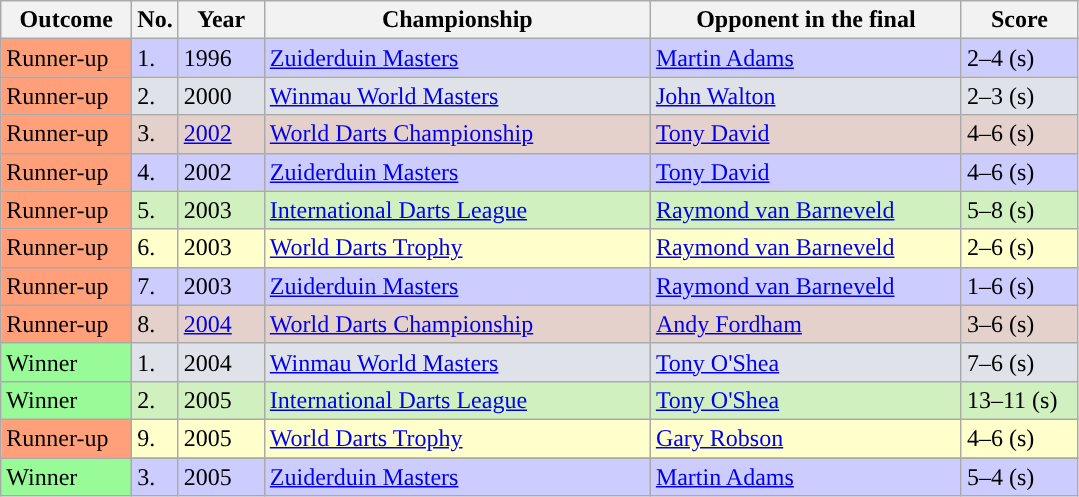<table class="wikitable">
<tr>
<th width="80">Outcome</th>
<th width="20">No.</th>
<th width="50">Year</th>
<th style="width:250px;">Championship</th>
<th style="width:200px;">Opponent in the final</th>
<th width="70">Score</th>
</tr>
<tr style="background:#ccf">
<td style="background:#ffa07a;">Runner-up</td>
<td>1.</td>
<td>1996</td>
<td><a href='#'>Zuiderduin Masters</a></td>
<td> <a href='#'>Martin Adams</a></td>
<td>2–4 (s)</td>
</tr>
<tr style="background:#dfe2e9;">
<td style="background:#ffa07a;">Runner-up</td>
<td>2.</td>
<td>2000</td>
<td><a href='#'>Winmau World Masters</a></td>
<td> <a href='#'>John Walton</a></td>
<td>2–3 (s)</td>
</tr>
<tr style="background:#e5d1cb;">
<td style="background:#ffa07a;">Runner-up</td>
<td>3.</td>
<td><a href='#'>2002</a></td>
<td><a href='#'>World Darts Championship</a></td>
<td> <a href='#'>Tony David</a></td>
<td>4–6 (s)</td>
</tr>
<tr style="background:#ccf">
<td style="background:#ffa07a;">Runner-up</td>
<td>4.</td>
<td>2002</td>
<td><a href='#'>Zuiderduin Masters</a></td>
<td> <a href='#'>Tony David</a></td>
<td>4–6 (s)</td>
</tr>
<tr style="background:#d0f0c0;">
<td style="background:#ffa07a;">Runner-up</td>
<td>5.</td>
<td>2003</td>
<td><a href='#'>International Darts League</a></td>
<td> <a href='#'>Raymond van Barneveld</a></td>
<td>5–8 (s)</td>
</tr>
<tr style="background:#ffc;">
<td style="background:#ffa07a;">Runner-up</td>
<td>6.</td>
<td>2003</td>
<td><a href='#'>World Darts Trophy</a></td>
<td> <a href='#'>Raymond van Barneveld</a></td>
<td>2–6 (s)</td>
</tr>
<tr style="background:#ccf">
<td style="background:#ffa07a;">Runner-up</td>
<td>7.</td>
<td>2003</td>
<td><a href='#'>Zuiderduin Masters</a></td>
<td> <a href='#'>Raymond van Barneveld</a></td>
<td>1–6 (s)</td>
</tr>
<tr style="background:#e5d1cb;">
<td style="background:#ffa07a;">Runner-up</td>
<td>8.</td>
<td><a href='#'>2004</a></td>
<td><a href='#'>World Darts Championship</a></td>
<td> <a href='#'>Andy Fordham</a></td>
<td>3–6 (s)</td>
</tr>
<tr style="background:#dfe2e9;">
<td style="background:#98FB98">Winner</td>
<td>1.</td>
<td>2004</td>
<td><a href='#'>Winmau World Masters</a></td>
<td> <a href='#'>Tony O'Shea</a></td>
<td>7–6 (s)</td>
</tr>
<tr style="background:#d0f0c0;">
<td style="background:#98FB98">Winner</td>
<td>2.</td>
<td>2005</td>
<td><a href='#'>International Darts League</a></td>
<td> <a href='#'>Tony O'Shea</a></td>
<td>13–11 (s)</td>
</tr>
<tr style="background:#ffc;">
<td style="background:#ffa07a;">Runner-up</td>
<td>9.</td>
<td>2005</td>
<td><a href='#'>World Darts Trophy</a></td>
<td> <a href='#'>Gary Robson</a></td>
<td>4–6 (s)</td>
</tr>
<tr>
</tr>
<tr style="background:#ccf;">
<td style="background:#98FB98">Winner</td>
<td>3.</td>
<td>2005</td>
<td><a href='#'>Zuiderduin Masters</a></td>
<td> <a href='#'>Martin Adams</a></td>
<td>5–4 (s)</td>
</tr>
</table>
